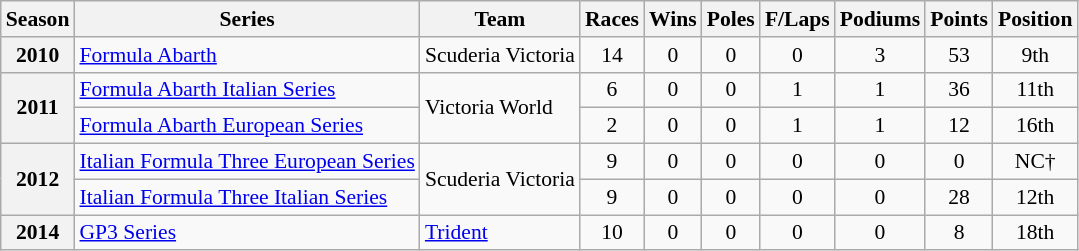<table class="wikitable" style="font-size: 90%; text-align:center">
<tr>
<th>Season</th>
<th>Series</th>
<th>Team</th>
<th>Races</th>
<th>Wins</th>
<th>Poles</th>
<th>F/Laps</th>
<th>Podiums</th>
<th>Points</th>
<th>Position</th>
</tr>
<tr>
<th>2010</th>
<td align=left><a href='#'>Formula Abarth</a></td>
<td align=left>Scuderia Victoria</td>
<td>14</td>
<td>0</td>
<td>0</td>
<td>0</td>
<td>3</td>
<td>53</td>
<td>9th</td>
</tr>
<tr>
<th rowspan=2>2011</th>
<td align=left><a href='#'>Formula Abarth Italian Series</a></td>
<td align=left rowspan=2>Victoria World</td>
<td>6</td>
<td>0</td>
<td>0</td>
<td>1</td>
<td>1</td>
<td>36</td>
<td>11th</td>
</tr>
<tr>
<td align=left><a href='#'>Formula Abarth European Series</a></td>
<td>2</td>
<td>0</td>
<td>0</td>
<td>1</td>
<td>1</td>
<td>12</td>
<td>16th</td>
</tr>
<tr>
<th rowspan=2>2012</th>
<td align=left><a href='#'>Italian Formula Three European Series</a></td>
<td rowspan=2 align=left>Scuderia Victoria</td>
<td>9</td>
<td>0</td>
<td>0</td>
<td>0</td>
<td>0</td>
<td>0</td>
<td>NC†</td>
</tr>
<tr>
<td align=left><a href='#'>Italian Formula Three Italian Series</a></td>
<td>9</td>
<td>0</td>
<td>0</td>
<td>0</td>
<td>0</td>
<td>28</td>
<td>12th</td>
</tr>
<tr>
<th>2014</th>
<td align=left><a href='#'>GP3 Series</a></td>
<td align=left><a href='#'>Trident</a></td>
<td>10</td>
<td>0</td>
<td>0</td>
<td>0</td>
<td>0</td>
<td>8</td>
<td>18th</td>
</tr>
</table>
